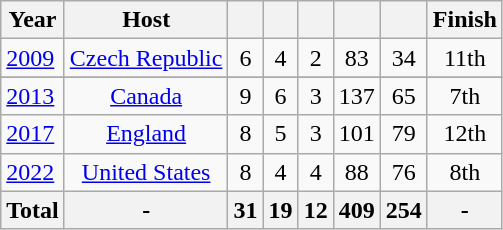<table class="wikitable" style="text-align: center;">
<tr>
<th>Year</th>
<th>Host</th>
<th></th>
<th></th>
<th></th>
<th></th>
<th></th>
<th>Finish</th>
</tr>
<tr>
<td align=left><a href='#'>2009</a></td>
<td><a href='#'>Czech Republic</a></td>
<td>6</td>
<td>4</td>
<td>2</td>
<td>83</td>
<td>34</td>
<td>11th</td>
</tr>
<tr>
</tr>
<tr>
<td align=left><a href='#'>2013</a></td>
<td><a href='#'>Canada</a></td>
<td>9</td>
<td>6</td>
<td>3</td>
<td>137</td>
<td>65</td>
<td>7th</td>
</tr>
<tr>
<td align=left><a href='#'>2017</a></td>
<td><a href='#'>England</a></td>
<td>8</td>
<td>5</td>
<td>3</td>
<td>101</td>
<td>79</td>
<td>12th</td>
</tr>
<tr>
<td align=left><a href='#'>2022</a></td>
<td><a href='#'>United States</a></td>
<td>8</td>
<td>4</td>
<td>4</td>
<td>88</td>
<td>76</td>
<td>8th</td>
</tr>
<tr>
<th>Total</th>
<th>-</th>
<th>31</th>
<th>19</th>
<th>12</th>
<th>409</th>
<th>254</th>
<th>-</th>
</tr>
</table>
